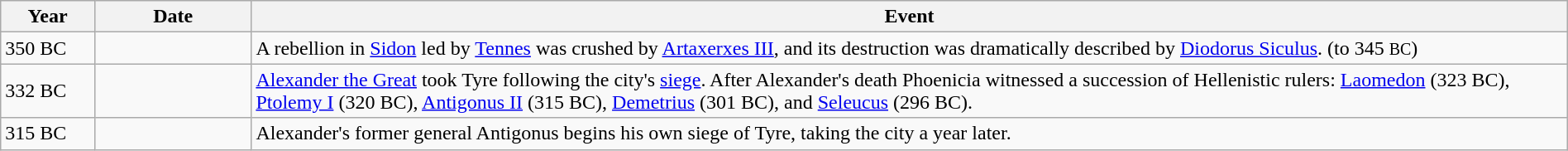<table class="wikitable" width="100%">
<tr>
<th style="width:6%">Year</th>
<th style="width:10%">Date</th>
<th>Event</th>
</tr>
<tr>
<td>350 BC</td>
<td></td>
<td>A rebellion in <a href='#'>Sidon</a> led by <a href='#'>Tennes</a> was crushed by <a href='#'>Artaxerxes III</a>, and its destruction was dramatically described by <a href='#'>Diodorus Siculus</a>. (to 345 <small>BC</small>)</td>
</tr>
<tr>
<td>332 BC</td>
<td></td>
<td><a href='#'>Alexander the Great</a> took Tyre following the city's <a href='#'>siege</a>. After Alexander's death Phoenicia witnessed a succession of Hellenistic rulers: <a href='#'>Laomedon</a> (323 BC), <a href='#'>Ptolemy I</a> (320 BC), <a href='#'>Antigonus II</a> (315 BC), <a href='#'>Demetrius</a> (301 BC), and <a href='#'>Seleucus</a> (296 BC).</td>
</tr>
<tr>
<td>315 BC</td>
<td></td>
<td>Alexander's former general Antigonus begins his own siege of Tyre, taking the city a year later.</td>
</tr>
</table>
